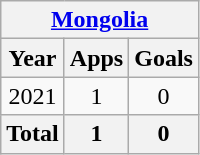<table class="wikitable" style="text-align:center">
<tr>
<th colspan=3><a href='#'>Mongolia</a></th>
</tr>
<tr>
<th>Year</th>
<th>Apps</th>
<th>Goals</th>
</tr>
<tr>
<td>2021</td>
<td>1</td>
<td>0</td>
</tr>
<tr>
<th>Total</th>
<th>1</th>
<th>0</th>
</tr>
</table>
